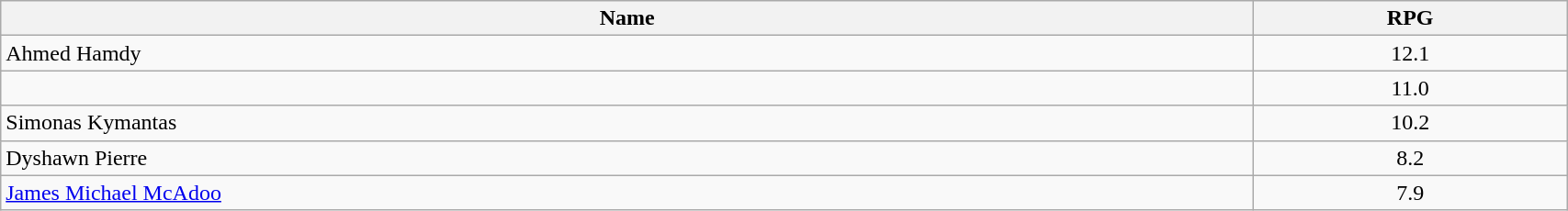<table class=wikitable width="90%">
<tr>
<th width="80%">Name</th>
<th width="20%">RPG</th>
</tr>
<tr>
<td> Ahmed Hamdy</td>
<td align=center>12.1</td>
</tr>
<tr>
<td></td>
<td align=center>11.0</td>
</tr>
<tr>
<td> Simonas Kymantas</td>
<td align=center>10.2</td>
</tr>
<tr>
<td> Dyshawn Pierre</td>
<td align=center>8.2</td>
</tr>
<tr>
<td> <a href='#'>James Michael McAdoo</a></td>
<td align=center>7.9</td>
</tr>
</table>
